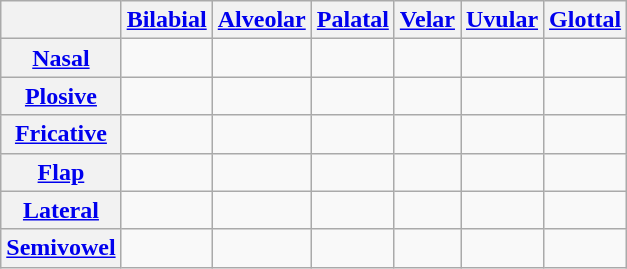<table class="wikitable" style="text-align:center;">
<tr>
<th></th>
<th><a href='#'>Bilabial</a></th>
<th><a href='#'>Alveolar</a></th>
<th><a href='#'>Palatal</a></th>
<th><a href='#'>Velar</a></th>
<th><a href='#'>Uvular</a></th>
<th><a href='#'>Glottal</a></th>
</tr>
<tr>
<th><a href='#'>Nasal</a></th>
<td></td>
<td></td>
<td></td>
<td></td>
<td></td>
<td></td>
</tr>
<tr>
<th><a href='#'>Plosive</a></th>
<td></td>
<td></td>
<td>   </td>
<td>   </td>
<td>   </td>
<td></td>
</tr>
<tr>
<th><a href='#'>Fricative</a></th>
<td></td>
<td></td>
<td></td>
<td></td>
<td></td>
<td></td>
</tr>
<tr>
<th><a href='#'>Flap</a></th>
<td></td>
<td></td>
<td></td>
<td></td>
<td></td>
<td></td>
</tr>
<tr>
<th><a href='#'>Lateral</a></th>
<td></td>
<td></td>
<td></td>
<td></td>
<td></td>
<td></td>
</tr>
<tr>
<th><a href='#'>Semivowel</a></th>
<td></td>
<td></td>
<td></td>
<td></td>
<td></td>
<td></td>
</tr>
</table>
